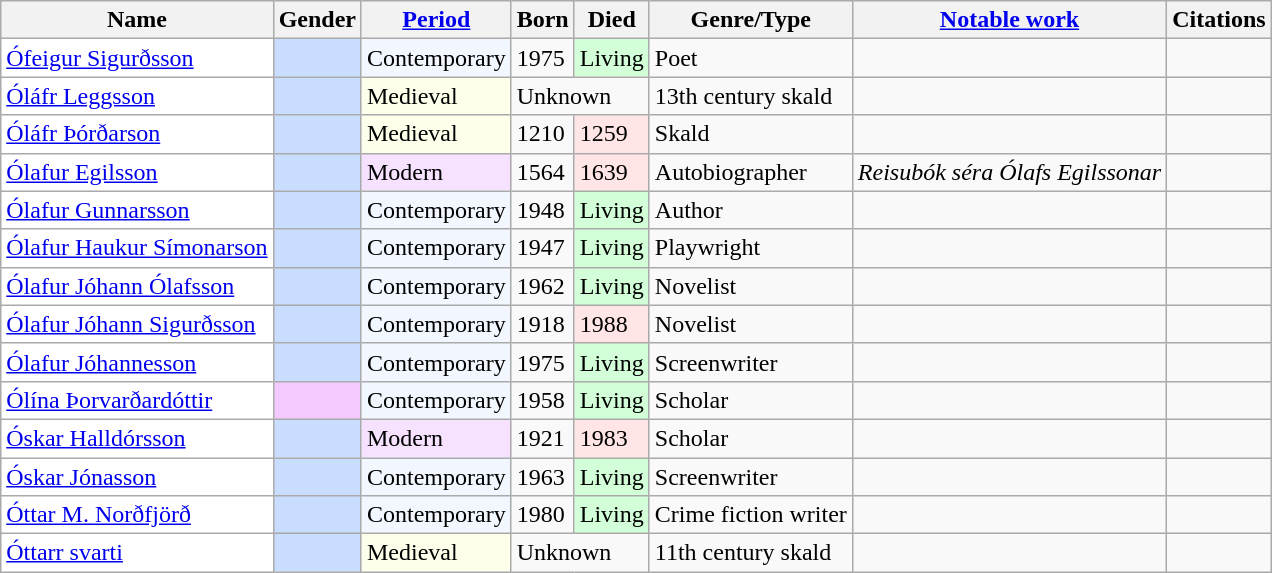<table class="wikitable sortable sort-under" summary="The first column lists the names, starting with given name, then surname. The next column gives the gender. The next three columns give details on when the individual lived, then the specialisation of the individual, with a notable work and citations following.">
<tr>
<th scope="col">Name</th>
<th scope="col">Gender</th>
<th scope="col" class="unsortable"><a href='#'>Period</a></th>
<th scope="col">Born</th>
<th scope="col">Died</th>
<th scope="col" class="unsortable" abbr="type">Genre/Type</th>
<th class="unsortable" scope="col"><a href='#'>Notable work</a></th>
<th scope="col" class="unsortable">Citations</th>
</tr>
<tr>
<td style="background:white"><a href='#'>Ófeigur Sigurðsson</a></td>
<td style="background:#c9ddff"></td>
<td style="background:#f2f7ff">Contemporary</td>
<td>1975</td>
<td style="background:#d3ffd8">Living</td>
<td>Poet</td>
<td></td>
<td></td>
</tr>
<tr>
<td style="background:white"><a href='#'>Óláfr Leggsson</a></td>
<td style="background:#c9ddff"></td>
<td style="background:#fdffea">Medieval</td>
<td colspan="2">Unknown</td>
<td>13th century skald</td>
<td></td>
<td></td>
</tr>
<tr>
<td style="background:white"><a href='#'>Óláfr Þórðarson</a></td>
<td style="background:#c9ddff"></td>
<td style="background:#fdffea">Medieval</td>
<td>1210</td>
<td style="background:#ffe5e5">1259</td>
<td>Skald</td>
<td></td>
<td></td>
</tr>
<tr>
<td style="background:white"><a href='#'>Ólafur Egilsson</a></td>
<td style="background:#c9ddff"></td>
<td style="background:#f6e2ff">Modern</td>
<td>1564</td>
<td style="background:#ffe5e5">1639</td>
<td>Autobiographer</td>
<td><em>Reisubók séra Ólafs Egilssonar</em></td>
<td></td>
</tr>
<tr>
<td style="background:white"><a href='#'>Ólafur Gunnarsson</a></td>
<td style="background:#c9ddff"></td>
<td style="background:#f2f7ff">Contemporary</td>
<td>1948</td>
<td style="background:#d3ffd8">Living</td>
<td>Author</td>
<td></td>
<td></td>
</tr>
<tr>
<td style="background:white"><a href='#'>Ólafur Haukur Símonarson</a></td>
<td style="background:#c9ddff"></td>
<td style="background:#f2f7ff">Contemporary</td>
<td>1947</td>
<td style="background:#d3ffd8">Living</td>
<td>Playwright</td>
<td></td>
<td></td>
</tr>
<tr>
<td style="background:white"><a href='#'>Ólafur Jóhann Ólafsson</a></td>
<td style="background:#c9ddff"></td>
<td style="background:#f2f7ff">Contemporary</td>
<td>1962</td>
<td style="background:#d3ffd8">Living</td>
<td>Novelist</td>
<td></td>
<td></td>
</tr>
<tr>
<td style="background:white"><a href='#'>Ólafur Jóhann Sigurðsson</a></td>
<td style="background:#c9ddff"></td>
<td style="background:#f2f7ff">Contemporary</td>
<td>1918</td>
<td style="background:#ffe5e5">1988</td>
<td>Novelist</td>
<td></td>
<td></td>
</tr>
<tr>
<td style="background:white"><a href='#'>Ólafur Jóhannesson</a></td>
<td style="background:#c9ddff"></td>
<td style="background:#f2f7ff">Contemporary</td>
<td>1975</td>
<td style="background:#d3ffd8">Living</td>
<td>Screenwriter</td>
<td></td>
<td></td>
</tr>
<tr>
<td style="background:white"><a href='#'>Ólína Þorvarðardóttir</a></td>
<td style="background:#f3c9ff"></td>
<td style="background:#f2f7ff">Contemporary</td>
<td>1958</td>
<td style="background:#d3ffd8">Living</td>
<td>Scholar</td>
<td></td>
<td></td>
</tr>
<tr>
<td style="background:white"><a href='#'>Óskar Halldórsson</a></td>
<td style="background:#c9ddff"></td>
<td style="background:#f6e2ff">Modern</td>
<td>1921</td>
<td style="background:#ffe5e5">1983</td>
<td>Scholar</td>
<td></td>
<td></td>
</tr>
<tr>
<td style="background:white"><a href='#'>Óskar Jónasson</a></td>
<td style="background:#c9ddff"></td>
<td style="background:#f2f7ff">Contemporary</td>
<td>1963</td>
<td style="background:#d3ffd8">Living</td>
<td>Screenwriter</td>
<td></td>
<td></td>
</tr>
<tr>
<td style="background:white"><a href='#'>Óttar M. Norðfjörð</a></td>
<td style="background:#c9ddff"></td>
<td style="background:#f2f7ff">Contemporary</td>
<td>1980</td>
<td style="background:#d3ffd8">Living</td>
<td>Crime fiction writer</td>
<td></td>
<td></td>
</tr>
<tr>
<td style="background:white"><a href='#'>Óttarr svarti</a></td>
<td style="background:#c9ddff"></td>
<td style="background:#fdffea">Medieval</td>
<td colspan="2">Unknown</td>
<td>11th century skald</td>
<td></td>
<td></td>
</tr>
</table>
